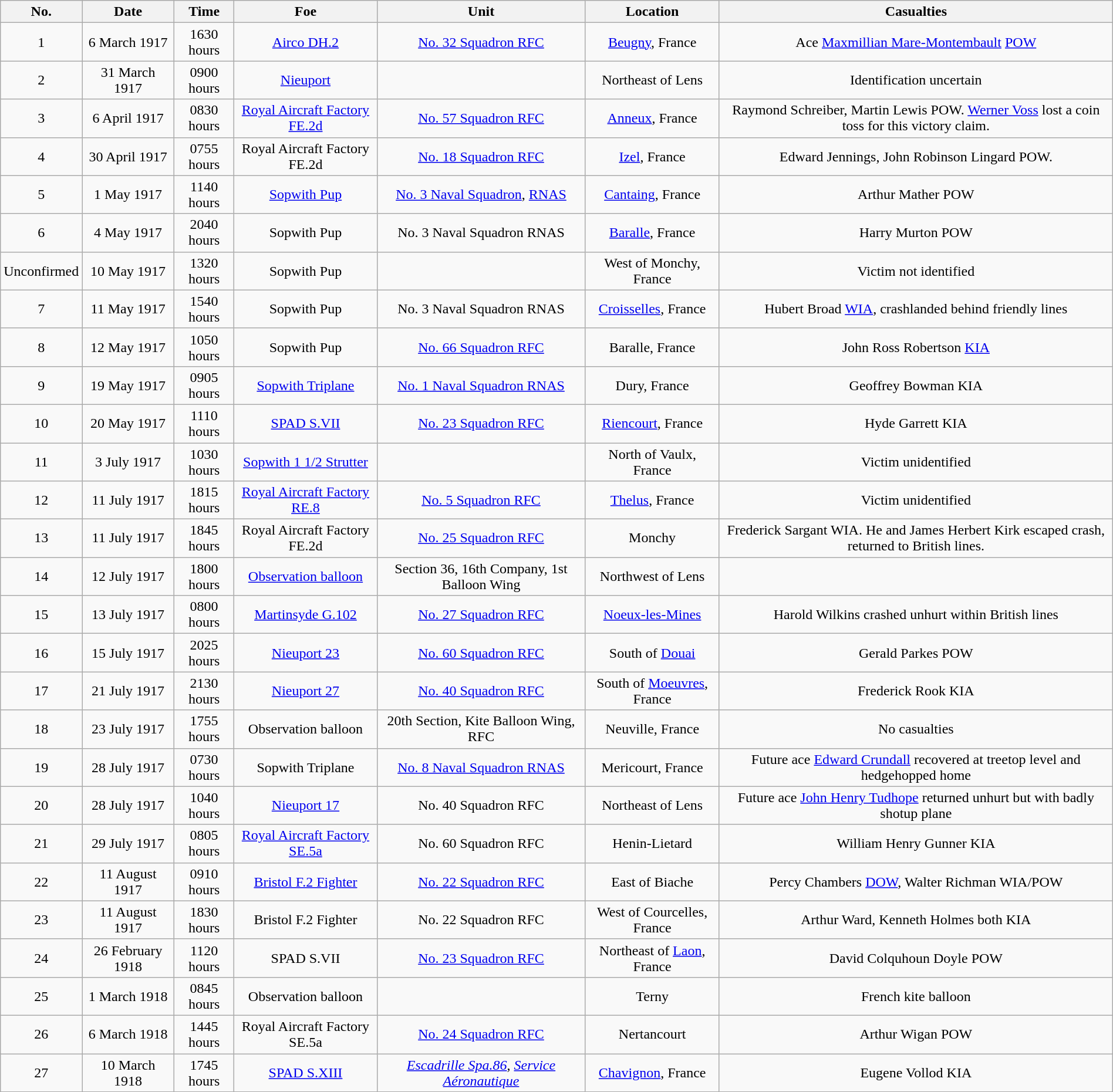<table class="wikitable" border="1" style="margin: 1em auto 1em auto">
<tr>
<th>No.</th>
<th>Date</th>
<th>Time</th>
<th>Foe</th>
<th>Unit</th>
<th>Location</th>
<th>Casualties</th>
</tr>
<tr>
<td align="center">1</td>
<td align="center">6 March 1917</td>
<td align="center">1630 hours</td>
<td align="center"><a href='#'>Airco DH.2</a></td>
<td align="center"><a href='#'>No. 32 Squadron RFC</a></td>
<td align="center"><a href='#'>Beugny</a>, France</td>
<td align="center">Ace <a href='#'>Maxmillian Mare-Montembault</a> <a href='#'>POW</a></td>
</tr>
<tr>
<td align="center">2</td>
<td align="center">31 March 1917</td>
<td align="center">0900 hours</td>
<td align="center"><a href='#'>Nieuport</a></td>
<td align="center"></td>
<td align="center">Northeast of Lens</td>
<td align="center">Identification uncertain</td>
</tr>
<tr>
<td align="center">3</td>
<td align="center">6 April 1917</td>
<td align="center">0830 hours</td>
<td align="center"><a href='#'>Royal Aircraft Factory FE.2d</a></td>
<td align="center"><a href='#'>No. 57 Squadron RFC</a></td>
<td align="center"><a href='#'>Anneux</a>, France</td>
<td align="center">Raymond Schreiber, Martin Lewis POW. <a href='#'>Werner Voss</a> lost a coin toss for this victory claim.</td>
</tr>
<tr>
<td align="center">4</td>
<td align="center">30 April 1917</td>
<td align="center">0755 hours</td>
<td align="center">Royal Aircraft Factory FE.2d</td>
<td align="center"><a href='#'>No. 18 Squadron RFC</a></td>
<td align="center"><a href='#'>Izel</a>, France</td>
<td align="center">Edward Jennings, John Robinson Lingard POW.</td>
</tr>
<tr>
<td align="center">5</td>
<td align="center">1 May 1917</td>
<td align="center">1140 hours</td>
<td align="center"><a href='#'>Sopwith Pup</a></td>
<td align="center"><a href='#'>No. 3 Naval Squadron</a>, <a href='#'>RNAS</a></td>
<td align="center"><a href='#'>Cantaing</a>, France</td>
<td align="center">Arthur Mather POW</td>
</tr>
<tr>
<td align="center">6</td>
<td align="center">4 May 1917</td>
<td align="center">2040 hours</td>
<td align="center">Sopwith Pup</td>
<td align="center">No. 3 Naval Squadron RNAS</td>
<td align="center"><a href='#'>Baralle</a>, France</td>
<td align="center">Harry Murton POW</td>
</tr>
<tr>
<td align="center">Unconfirmed</td>
<td align="center">10 May 1917</td>
<td align="center">1320 hours</td>
<td align="center">Sopwith Pup</td>
<td align="center"></td>
<td align="center">West of Monchy, France</td>
<td align="center">Victim not identified</td>
</tr>
<tr>
<td align="center">7</td>
<td align="center">11 May 1917</td>
<td align="center">1540 hours</td>
<td align="center">Sopwith Pup</td>
<td align="center">No. 3 Naval Squadron RNAS</td>
<td align="center"><a href='#'>Croisselles</a>, France</td>
<td align="center">Hubert Broad <a href='#'>WIA</a>, crashlanded behind friendly lines</td>
</tr>
<tr>
<td align="center">8</td>
<td align="center">12 May 1917</td>
<td align="center">1050 hours</td>
<td align="center">Sopwith Pup</td>
<td align="center"><a href='#'>No. 66 Squadron RFC</a></td>
<td align="center">Baralle, France</td>
<td align="center">John Ross Robertson <a href='#'>KIA</a></td>
</tr>
<tr>
<td align="center">9</td>
<td align="center">19 May 1917</td>
<td align="center">0905 hours</td>
<td align="center"><a href='#'>Sopwith Triplane</a></td>
<td align="center"><a href='#'>No. 1 Naval Squadron RNAS</a></td>
<td align="center">Dury, France</td>
<td align="center">Geoffrey Bowman KIA</td>
</tr>
<tr>
<td align="center">10</td>
<td align="center">20 May 1917</td>
<td align="center">1110 hours</td>
<td align="center"><a href='#'>SPAD S.VII</a></td>
<td align="center"><a href='#'>No. 23 Squadron RFC</a></td>
<td align="center"><a href='#'>Riencourt</a>, France</td>
<td align="center">Hyde Garrett KIA</td>
</tr>
<tr>
<td align="center">11</td>
<td align="center">3 July 1917</td>
<td align="center">1030 hours</td>
<td align="center"><a href='#'>Sopwith 1 1/2 Strutter</a></td>
<td align="center"></td>
<td align="center">North of Vaulx, France</td>
<td align="center">Victim unidentified</td>
</tr>
<tr>
<td align="center">12</td>
<td align="center">11 July 1917</td>
<td align="center">1815 hours</td>
<td align="center"><a href='#'>Royal Aircraft Factory RE.8</a></td>
<td align="center"><a href='#'>No. 5 Squadron RFC</a></td>
<td align="center"><a href='#'>Thelus</a>, France</td>
<td align="center">Victim unidentified</td>
</tr>
<tr>
<td align="center">13</td>
<td align="center">11 July 1917</td>
<td align="center">1845 hours</td>
<td align="center">Royal Aircraft Factory FE.2d</td>
<td align="center"><a href='#'>No. 25 Squadron RFC</a></td>
<td align="center">Monchy</td>
<td align="center">Frederick Sargant WIA. He and James Herbert Kirk escaped crash, returned to British lines.</td>
</tr>
<tr>
<td align="center">14</td>
<td align="center">12 July 1917</td>
<td align="center">1800 hours</td>
<td align="center"><a href='#'>Observation balloon</a></td>
<td align="center">Section 36, 16th Company, 1st Balloon Wing</td>
<td align="center">Northwest of Lens</td>
<td align="center"></td>
</tr>
<tr>
<td align="center">15</td>
<td align="center">13 July 1917</td>
<td align="center">0800 hours</td>
<td align="center"><a href='#'>Martinsyde G.102</a></td>
<td align="center"><a href='#'>No. 27 Squadron RFC</a></td>
<td align="center"><a href='#'>Noeux-les-Mines</a></td>
<td align="center">Harold Wilkins crashed unhurt within British lines</td>
</tr>
<tr>
<td align="center">16</td>
<td align="center">15 July 1917</td>
<td align="center">2025 hours</td>
<td align="center"><a href='#'>Nieuport 23</a></td>
<td align="center"><a href='#'>No. 60 Squadron RFC</a></td>
<td align="center">South of <a href='#'>Douai</a></td>
<td align="center">Gerald Parkes POW</td>
</tr>
<tr>
<td align="center">17</td>
<td align="center">21 July 1917</td>
<td align="center">2130 hours</td>
<td align="center"><a href='#'>Nieuport 27</a></td>
<td align="center"><a href='#'>No. 40 Squadron RFC</a></td>
<td align="center">South of <a href='#'>Moeuvres</a>, France</td>
<td align="center">Frederick Rook KIA</td>
</tr>
<tr>
<td align="center">18</td>
<td align="center">23 July 1917</td>
<td align="center">1755 hours</td>
<td align="center">Observation balloon</td>
<td align="center">20th Section, Kite Balloon Wing, RFC</td>
<td align="center">Neuville, France</td>
<td align="center">No casualties</td>
</tr>
<tr>
<td align="center">19</td>
<td align="center">28 July 1917</td>
<td align="center">0730 hours</td>
<td align="center">Sopwith Triplane</td>
<td align="center"><a href='#'>No. 8 Naval Squadron RNAS</a></td>
<td align="center">Mericourt, France</td>
<td align="center">Future ace <a href='#'>Edward Crundall</a> recovered at treetop level and hedgehopped home</td>
</tr>
<tr>
<td align="center">20</td>
<td align="center">28 July 1917</td>
<td align="center">1040 hours</td>
<td align="center"><a href='#'>Nieuport 17</a></td>
<td align="center">No. 40 Squadron RFC</td>
<td align="center">Northeast of Lens</td>
<td align="center">Future ace <a href='#'>John Henry Tudhope</a> returned unhurt but with badly shotup plane</td>
</tr>
<tr>
<td align="center">21</td>
<td align="center">29 July 1917</td>
<td align="center">0805 hours</td>
<td align="center"><a href='#'>Royal Aircraft Factory SE.5a</a></td>
<td align="center">No. 60 Squadron RFC</td>
<td align="center">Henin-Lietard</td>
<td align="center">William Henry Gunner KIA</td>
</tr>
<tr>
<td align="center">22</td>
<td align="center">11 August 1917</td>
<td align="center">0910 hours</td>
<td align="center"><a href='#'>Bristol F.2 Fighter</a></td>
<td align="center"><a href='#'>No. 22 Squadron RFC</a></td>
<td align="center">East of Biache</td>
<td align="center">Percy Chambers <a href='#'>DOW</a>, Walter Richman WIA/POW</td>
</tr>
<tr>
<td align="center">23</td>
<td align="center">11 August 1917</td>
<td align="center">1830 hours</td>
<td align="center">Bristol F.2 Fighter</td>
<td align="center">No. 22 Squadron RFC</td>
<td align="center">West of Courcelles, France</td>
<td align="center">Arthur Ward, Kenneth Holmes both KIA</td>
</tr>
<tr>
<td align="center">24</td>
<td align="center">26 February 1918</td>
<td align="center">1120 hours</td>
<td align="center">SPAD S.VII</td>
<td align="center"><a href='#'>No. 23 Squadron RFC</a></td>
<td align="center">Northeast of <a href='#'>Laon</a>, France</td>
<td align="center">David Colquhoun Doyle POW</td>
</tr>
<tr>
<td align="center">25</td>
<td align="center">1 March 1918</td>
<td align="center">0845 hours</td>
<td align="center">Observation balloon</td>
<td align="center"></td>
<td align="center">Terny</td>
<td align="center">French kite balloon</td>
</tr>
<tr>
<td align="center">26</td>
<td align="center">6 March 1918</td>
<td align="center">1445 hours</td>
<td align="center">Royal Aircraft Factory SE.5a</td>
<td align="center"><a href='#'>No. 24 Squadron RFC</a></td>
<td align="center">Nertancourt</td>
<td align="center">Arthur Wigan POW</td>
</tr>
<tr>
<td align="center">27</td>
<td align="center">10 March 1918</td>
<td align="center">1745 hours</td>
<td align="center"><a href='#'>SPAD S.XIII</a></td>
<td align="center"><em><a href='#'>Escadrille Spa.86</a></em>, <em><a href='#'>Service Aéronautique</a></em></td>
<td align="center"><a href='#'>Chavignon</a>, France</td>
<td align="center">Eugene Vollod KIA</td>
</tr>
</table>
